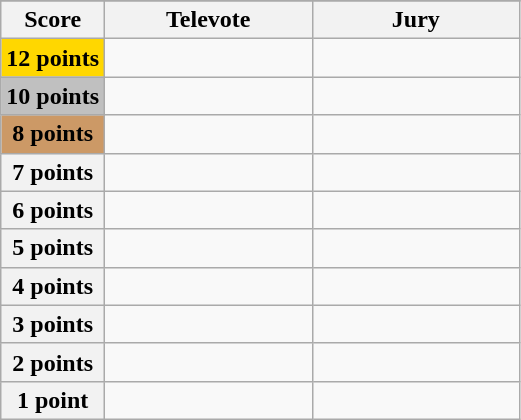<table class="wikitable">
<tr>
</tr>
<tr>
<th scope="col" width="20%">Score</th>
<th scope="col" width="40%">Televote</th>
<th scope="col" width="40%">Jury</th>
</tr>
<tr>
<th scope="row" style="background:gold">12 points</th>
<td></td>
<td></td>
</tr>
<tr>
<th scope="row" style="background:silver">10 points</th>
<td></td>
<td></td>
</tr>
<tr>
<th scope="row" style="background:#CC9966">8 points</th>
<td></td>
<td></td>
</tr>
<tr>
<th scope="row">7 points</th>
<td></td>
<td></td>
</tr>
<tr>
<th scope="row">6 points</th>
<td></td>
<td></td>
</tr>
<tr>
<th scope="row">5 points</th>
<td></td>
<td></td>
</tr>
<tr>
<th scope="row">4 points</th>
<td></td>
<td></td>
</tr>
<tr>
<th scope="row">3 points</th>
<td></td>
<td></td>
</tr>
<tr>
<th scope="row">2 points</th>
<td></td>
<td></td>
</tr>
<tr>
<th scope="row">1 point</th>
<td></td>
<td></td>
</tr>
</table>
